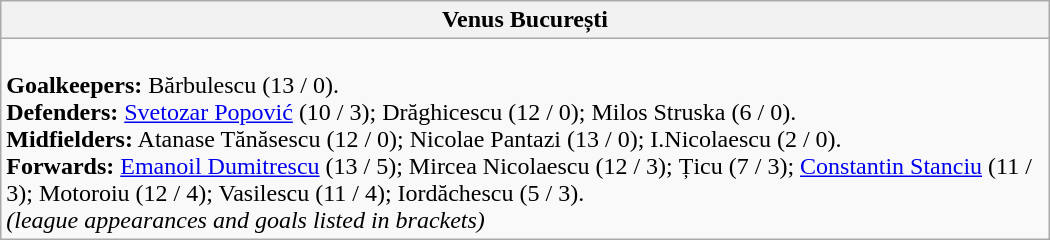<table class="wikitable" style="width:700px">
<tr>
<th>Venus București</th>
</tr>
<tr>
<td><br><strong>Goalkeepers:</strong> Bărbulescu (13 / 0).<br>
<strong>Defenders:</strong>  <a href='#'>Svetozar Popović</a> (10 / 3); Drăghicescu (12 / 0); Milos Struska (6 / 0).<br>
<strong>Midfielders:</strong> Atanase Tănăsescu (12 / 0); Nicolae Pantazi (13 / 0); I.Nicolaescu (2 / 0).<br>
<strong>Forwards:</strong> <a href='#'>Emanoil Dumitrescu</a> (13 / 5); Mircea Nicolaescu (12 / 3); Țicu (7 / 3); <a href='#'>Constantin Stanciu</a> (11 / 3);  Motoroiu (12 / 4); Vasilescu (11 / 4); Iordăchescu (5 / 3).
<br><em>(league appearances and goals listed in brackets)</em></td>
</tr>
</table>
